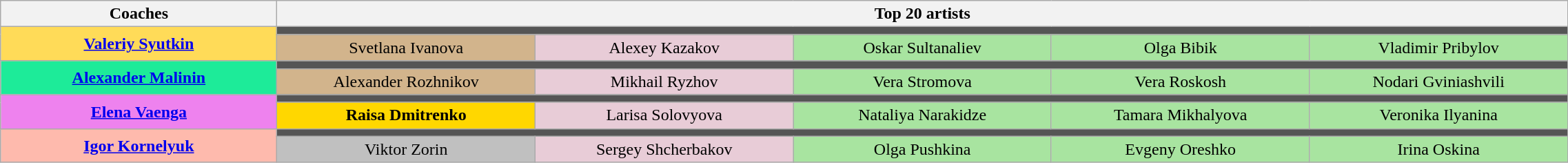<table class="wikitable" style="text-align:center; width:120%;">
<tr>
<th width="15%">Coaches</th>
<th width="90%" colspan=5>Top 20 artists</th>
</tr>
<tr>
<th rowspan=2 style="background:#ffdb58"><a href='#'>Valeriy Syutkin</a></th>
<td colspan=5 style="background:#555555;"></td>
</tr>
<tr>
<td width="14%" style="background:tan;">Svetlana Ivanova</td>
<td width="14%" style="background:#E8CCD7;">Alexey Kazakov</td>
<td width="14%" style="background:#A8E4A0;">Oskar Sultanaliev</td>
<td width="14%" style="background:#A8E4A0;">Olga Bibik</td>
<td width="14%" style="background:#A8E4A0;">Vladimir Pribylov</td>
</tr>
<tr>
<th rowspan=2 style="background:#1deb99;"><a href='#'>Alexander Malinin</a></th>
<td colspan=5 style="background:#555555;"></td>
</tr>
<tr>
<td style="background:tan;">Alexander Rozhnikov</td>
<td style="background:#E8CCD7;">Mikhail Ryzhov</td>
<td style="background:#A8E4A0;">Vera Stromova</td>
<td style="background:#A8E4A0;">Vera Roskosh</td>
<td style="background:#A8E4A0;">Nodari Gviniashvili</td>
</tr>
<tr>
<th rowspan=2 style="background:#EE82EE;"><a href='#'>Elena Vaenga</a></th>
<td colspan=5 style="background:#555555;"></td>
</tr>
<tr>
<td style="background:gold;"><strong>Raisa Dmitrenko</strong></td>
<td style="background:#E8CCD7;">Larisa Solovyova</td>
<td style="background:#A8E4A0;">Nataliya Narakidze</td>
<td style="background:#A8E4A0;">Tamara Mikhalyova</td>
<td style="background:#A8E4A0;">Veronika Ilyanina</td>
</tr>
<tr>
<th rowspan=2 style="background:#febaad;"><a href='#'>Igor Kornelyuk</a></th>
<td colspan=5 style="background:#555555;"></td>
</tr>
<tr>
<td style="background:silver;">Viktor Zorin</td>
<td style="background:#E8CCD7;">Sergey Shcherbakov</td>
<td style="background:#A8E4A0;">Olga Pushkina</td>
<td style="background:#A8E4A0;">Evgeny Oreshko</td>
<td style="background:#A8E4A0;">Irina Oskina</td>
</tr>
</table>
